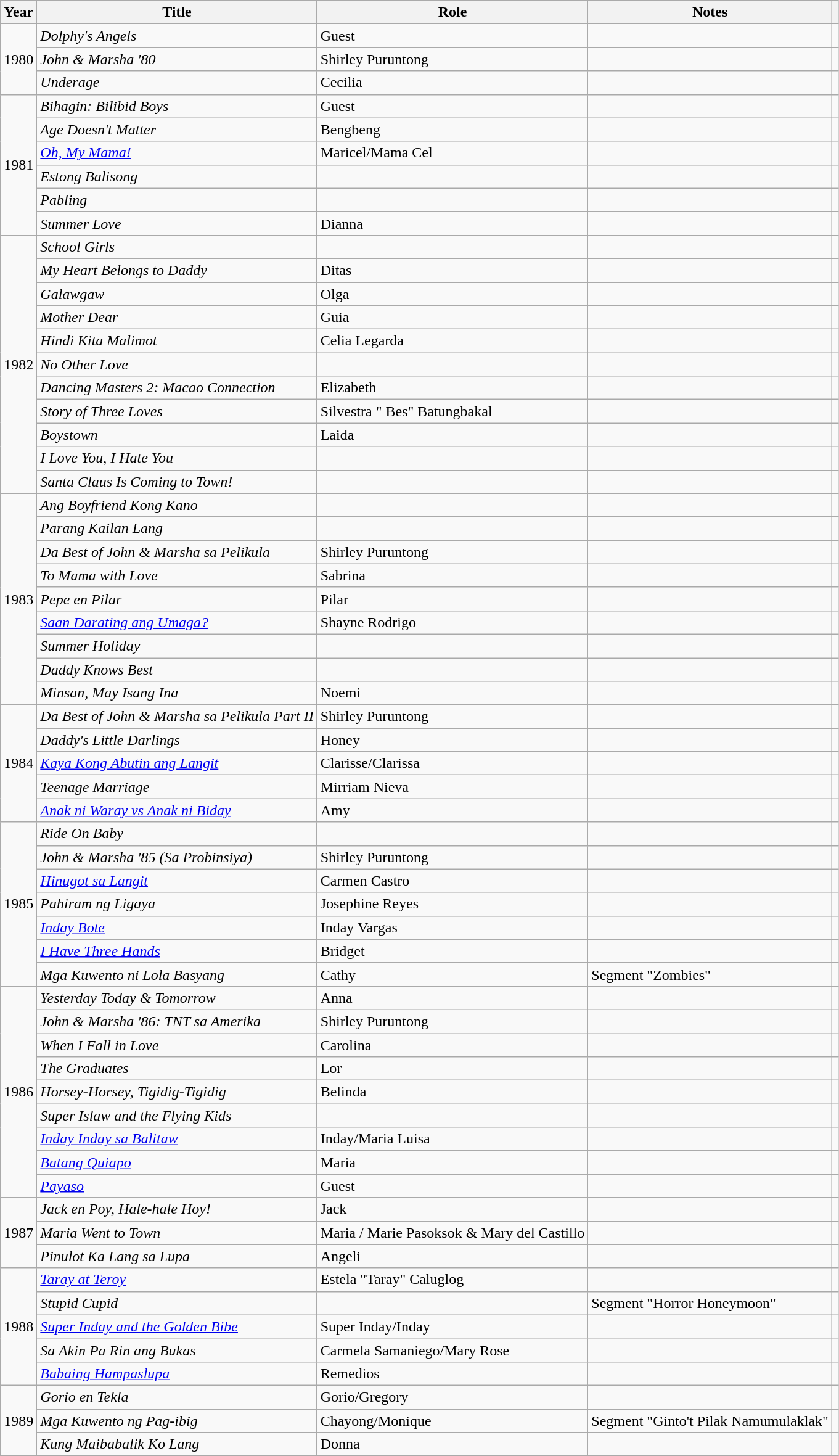<table class="wikitable sortable plainrowheaders">
<tr style="background:#ccc; text-align:center;">
<th scope="col">Year</th>
<th scope="col">Title</th>
<th scope="col">Role</th>
<th scope="col" class="unsortable">Notes</th>
<th scope="col" class="unsortable"></th>
</tr>
<tr>
<td rowspan="3">1980</td>
<td><em>Dolphy's Angels</em></td>
<td>Guest</td>
<td></td>
<td></td>
</tr>
<tr>
<td><em>John & Marsha '80</em></td>
<td>Shirley Puruntong</td>
<td></td>
<td></td>
</tr>
<tr>
<td><em>Underage</em></td>
<td>Cecilia</td>
<td></td>
<td></td>
</tr>
<tr>
<td rowspan="6">1981</td>
<td><em>Bihagin: Bilibid Boys</em></td>
<td>Guest</td>
<td></td>
<td></td>
</tr>
<tr>
<td><em>Age Doesn't Matter</em></td>
<td>Bengbeng</td>
<td></td>
<td></td>
</tr>
<tr>
<td><em><a href='#'>Oh, My Mama!</a></em></td>
<td>Maricel/Mama Cel</td>
<td></td>
<td></td>
</tr>
<tr>
<td><em>Estong Balisong</em></td>
<td></td>
<td></td>
<td></td>
</tr>
<tr>
<td><em>Pabling</em></td>
<td></td>
<td></td>
<td></td>
</tr>
<tr>
<td><em>Summer Love</em></td>
<td>Dianna</td>
<td></td>
<td></td>
</tr>
<tr>
<td rowspan="11">1982</td>
<td><em>School Girls</em></td>
<td></td>
<td></td>
<td></td>
</tr>
<tr>
<td><em>My Heart Belongs to Daddy</em></td>
<td>Ditas</td>
<td></td>
<td></td>
</tr>
<tr>
<td><em>Galawgaw</em></td>
<td>Olga</td>
<td></td>
<td></td>
</tr>
<tr>
<td><em>Mother Dear</em></td>
<td>Guia</td>
<td></td>
<td></td>
</tr>
<tr>
<td><em>Hindi Kita Malimot</em></td>
<td>Celia Legarda</td>
<td></td>
<td></td>
</tr>
<tr>
<td><em>No Other Love</em></td>
<td></td>
<td></td>
<td></td>
</tr>
<tr>
<td><em>Dancing Masters 2: Macao Connection</em></td>
<td>Elizabeth</td>
<td></td>
<td></td>
</tr>
<tr>
<td><em>Story of Three Loves</em></td>
<td>Silvestra " Bes" Batungbakal</td>
<td></td>
<td></td>
</tr>
<tr>
<td><em>Boystown</em></td>
<td>Laida</td>
<td></td>
<td></td>
</tr>
<tr>
<td><em>I Love You, I Hate You</em></td>
<td></td>
<td></td>
<td></td>
</tr>
<tr>
<td><em>Santa Claus Is Coming to Town!</em></td>
<td></td>
<td></td>
<td></td>
</tr>
<tr>
<td rowspan="9">1983</td>
<td><em>Ang Boyfriend Kong Kano</em></td>
<td></td>
<td></td>
<td></td>
</tr>
<tr>
<td><em>Parang Kailan Lang</em></td>
<td></td>
<td></td>
<td></td>
</tr>
<tr>
<td><em>Da Best of John & Marsha sa Pelikula</em></td>
<td>Shirley Puruntong</td>
<td></td>
<td></td>
</tr>
<tr>
<td><em>To Mama with Love</em></td>
<td>Sabrina</td>
<td></td>
<td></td>
</tr>
<tr>
<td><em>Pepe en Pilar</em></td>
<td>Pilar</td>
<td></td>
<td></td>
</tr>
<tr>
<td><em><a href='#'>Saan Darating ang Umaga?</a></em></td>
<td>Shayne Rodrigo</td>
<td></td>
<td></td>
</tr>
<tr>
<td><em>Summer Holiday</em></td>
<td></td>
<td></td>
<td></td>
</tr>
<tr>
<td><em>Daddy Knows Best</em></td>
<td></td>
<td></td>
<td></td>
</tr>
<tr>
<td><em>Minsan, May Isang Ina</em></td>
<td>Noemi</td>
<td></td>
<td></td>
</tr>
<tr>
<td rowspan="5">1984</td>
<td><em>Da Best of John & Marsha sa Pelikula Part II</em></td>
<td>Shirley Puruntong</td>
<td></td>
<td></td>
</tr>
<tr>
<td><em>Daddy's Little Darlings</em></td>
<td>Honey</td>
<td></td>
<td></td>
</tr>
<tr>
<td><em><a href='#'>Kaya Kong Abutin ang Langit</a></em></td>
<td>Clarisse/Clarissa</td>
<td></td>
<td></td>
</tr>
<tr>
<td><em>Teenage Marriage</em></td>
<td>Mirriam Nieva</td>
<td></td>
<td></td>
</tr>
<tr>
<td><em><a href='#'>Anak ni Waray vs Anak ni Biday</a></em></td>
<td>Amy</td>
<td></td>
<td></td>
</tr>
<tr>
<td rowspan="7">1985</td>
<td><em>Ride On Baby</em></td>
<td></td>
<td></td>
<td></td>
</tr>
<tr>
<td><em>John & Marsha '85 (Sa Probinsiya)</em></td>
<td>Shirley Puruntong</td>
<td></td>
<td></td>
</tr>
<tr>
<td><em><a href='#'>Hinugot sa Langit</a></em></td>
<td>Carmen Castro</td>
<td></td>
<td></td>
</tr>
<tr>
<td><em>Pahiram ng Ligaya</em></td>
<td>Josephine Reyes</td>
<td></td>
<td></td>
</tr>
<tr>
<td><em><a href='#'>Inday Bote</a></em></td>
<td>Inday Vargas</td>
<td></td>
<td></td>
</tr>
<tr>
<td><em><a href='#'>I Have Three Hands</a></em></td>
<td>Bridget</td>
<td></td>
<td></td>
</tr>
<tr>
<td><em>Mga Kuwento ni Lola Basyang</em></td>
<td>Cathy</td>
<td>Segment "Zombies"</td>
<td></td>
</tr>
<tr>
<td rowspan="9">1986</td>
<td><em>Yesterday Today & Tomorrow</em></td>
<td>Anna</td>
<td></td>
<td></td>
</tr>
<tr>
<td><em>John & Marsha '86: TNT sa Amerika</em></td>
<td>Shirley Puruntong</td>
<td></td>
<td></td>
</tr>
<tr>
<td><em>When I Fall in Love</em></td>
<td>Carolina</td>
<td></td>
<td></td>
</tr>
<tr>
<td><em>The Graduates</em></td>
<td>Lor</td>
<td></td>
<td></td>
</tr>
<tr>
<td><em>Horsey-Horsey, Tigidig-Tigidig</em></td>
<td>Belinda</td>
<td></td>
<td></td>
</tr>
<tr>
<td><em>Super Islaw and the Flying Kids</em></td>
<td></td>
<td></td>
<td></td>
</tr>
<tr>
<td><em><a href='#'>Inday Inday sa Balitaw</a></em></td>
<td>Inday/Maria Luisa</td>
<td></td>
<td></td>
</tr>
<tr>
<td><em><a href='#'>Batang Quiapo</a></em></td>
<td>Maria</td>
<td></td>
<td></td>
</tr>
<tr>
<td><em><a href='#'>Payaso</a></em></td>
<td>Guest</td>
<td></td>
<td></td>
</tr>
<tr>
<td rowspan="3">1987</td>
<td><em>Jack en Poy, Hale-hale Hoy!</em></td>
<td>Jack</td>
<td></td>
<td></td>
</tr>
<tr>
<td><em>Maria Went to Town</em></td>
<td>Maria / Marie Pasoksok & Mary del Castillo</td>
<td></td>
<td></td>
</tr>
<tr>
<td><em>Pinulot Ka Lang sa Lupa</em></td>
<td>Angeli</td>
<td></td>
<td></td>
</tr>
<tr>
<td rowspan="5">1988</td>
<td><em><a href='#'>Taray at Teroy</a></em></td>
<td>Estela "Taray" Caluglog</td>
<td></td>
<td></td>
</tr>
<tr>
<td><em>Stupid Cupid</em></td>
<td></td>
<td>Segment "Horror Honeymoon"</td>
<td></td>
</tr>
<tr>
<td><em><a href='#'>Super Inday and the Golden Bibe</a></em></td>
<td>Super Inday/Inday</td>
<td></td>
<td></td>
</tr>
<tr>
<td><em>Sa Akin Pa Rin ang Bukas</em></td>
<td>Carmela Samaniego/Mary Rose</td>
<td></td>
<td></td>
</tr>
<tr>
<td><em><a href='#'>Babaing Hampaslupa</a></em></td>
<td>Remedios</td>
<td></td>
<td></td>
</tr>
<tr>
<td rowspan="3">1989</td>
<td><em>Gorio en Tekla</em></td>
<td>Gorio/Gregory</td>
<td></td>
<td></td>
</tr>
<tr>
<td><em>Mga Kuwento ng Pag-ibig</em></td>
<td>Chayong/Monique</td>
<td>Segment "Ginto't Pilak Namumulaklak"</td>
<td></td>
</tr>
<tr>
<td><em>Kung Maibabalik Ko Lang</em></td>
<td>Donna</td>
<td></td>
<td></td>
</tr>
</table>
